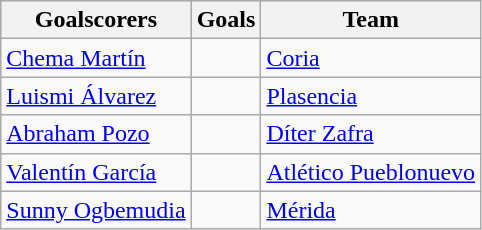<table class="wikitable sortable" class="wikitable">
<tr style="background:#ccc; text-align:center;">
<th>Goalscorers</th>
<th>Goals</th>
<th>Team</th>
</tr>
<tr>
<td> <a href='#'>Chema Martín</a></td>
<td></td>
<td><a href='#'>Coria</a></td>
</tr>
<tr>
<td> <a href='#'>Luismi Álvarez</a></td>
<td></td>
<td><a href='#'>Plasencia</a></td>
</tr>
<tr>
<td> <a href='#'>Abraham Pozo</a></td>
<td></td>
<td><a href='#'>Díter Zafra</a></td>
</tr>
<tr>
<td> <a href='#'>Valentín García</a></td>
<td></td>
<td><a href='#'>Atlético Pueblonuevo</a></td>
</tr>
<tr>
<td> <a href='#'>Sunny Ogbemudia</a></td>
<td></td>
<td><a href='#'>Mérida</a></td>
</tr>
</table>
